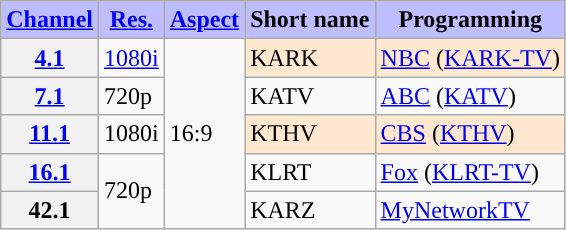<table class = "wikitable">
<tr>
<th style="background-color: #bdbdff" scope = "col"><a href='#'>Channel</a></th>
<th style="background-color: #bdbdff" scope = "col"><a href='#'>Res.</a></th>
<th style="background-color: #bdbdff" scope = "col"><a href='#'>Aspect</a></th>
<th style="background-color: #bdbdff" scope = "col">Short name</th>
<th style="background-color: #bdbdff" scope = "col">Programming</th>
</tr>
<tr>
<th scope = "row"><a href='#'>4.1</a></th>
<td><a href='#'>1080i</a></td>
<td rowspan=5>16:9</td>
<td style="background-color:#ffe8d0">KARK</td>
<td style="background-color:#ffe8d0"><a href='#'>NBC</a> (<a href='#'>KARK-TV</a>) </td>
</tr>
<tr>
<th scope = "row"><a href='#'>7.1</a></th>
<td>720p</td>
<td>KATV</td>
<td><a href='#'>ABC</a> (<a href='#'>KATV</a>)</td>
</tr>
<tr>
<th scope = "row"><a href='#'>11.1</a></th>
<td>1080i</td>
<td style="background-color:#ffe8d0">KTHV</td>
<td style="background-color:#ffe8d0"><a href='#'>CBS</a> (<a href='#'>KTHV</a>) </td>
</tr>
<tr>
<th scope = "row"><a href='#'>16.1</a></th>
<td rowspan=2>720p</td>
<td>KLRT</td>
<td><a href='#'>Fox</a> (<a href='#'>KLRT-TV</a>)</td>
</tr>
<tr>
<th scope = "row">42.1</th>
<td>KARZ</td>
<td><a href='#'>MyNetworkTV</a></td>
</tr>
</table>
